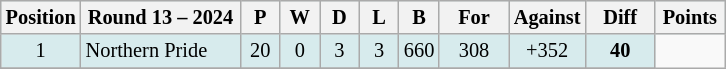<table class="wikitable" style="text-align:center; font-size:85%;">
<tr style="background: #d7ebed;">
<th width="40" abbr="Position">Position</th>
<th width="100">Round 13 – 2024</th>
<th width="20" abbr="Played">P</th>
<th width="20" abbr="Won">W</th>
<th width="20" abbr="Drawn">D</th>
<th width="20" abbr="Lost">L</th>
<th width="20" abbr="Bye">B</th>
<th width="40" abbr="Points for">For</th>
<th width="40" abbr="Points against">Against</th>
<th width="40" abbr="Points difference">Diff</th>
<th width="40" abbr="Points">Points</th>
</tr>
<tr style="background: #d7ebed;">
<td>1</td>
<td style="text-align:left;"> Northern Pride</td>
<td>20</td>
<td 17>0</td>
<td>3</td>
<td>3</td>
<td>660</td>
<td>308</td>
<td>+352</td>
<td><strong>40</strong></td>
</tr>
<tr>
</tr>
</table>
